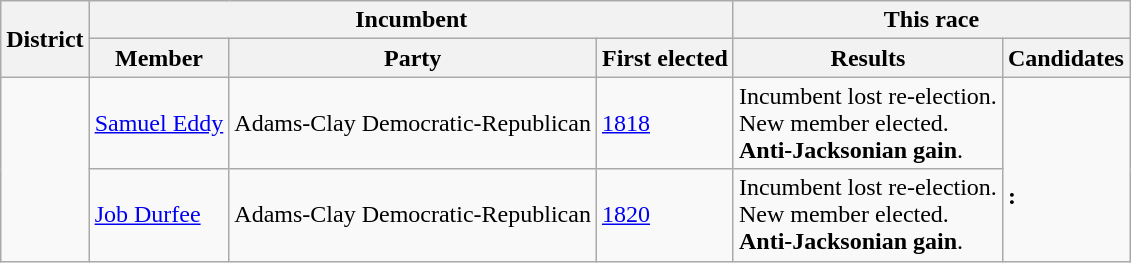<table class=wikitable>
<tr>
<th rowspan=2>District</th>
<th colspan=3>Incumbent</th>
<th colspan=2>This race</th>
</tr>
<tr>
<th>Member</th>
<th>Party</th>
<th>First elected</th>
<th>Results</th>
<th>Candidates</th>
</tr>
<tr>
<td rowspan=2><br></td>
<td><a href='#'>Samuel Eddy</a></td>
<td>Adams-Clay Democratic-Republican</td>
<td><a href='#'>1818</a></td>
<td>Incumbent lost re-election.<br>New member elected.<br><strong>Anti-Jacksonian gain</strong>.</td>
<td nowrap rowspan=2><strong></strong><br><br><strong>:</strong><br></td>
</tr>
<tr>
<td><a href='#'>Job Durfee</a></td>
<td>Adams-Clay Democratic-Republican</td>
<td><a href='#'>1820</a></td>
<td>Incumbent lost re-election.<br>New member elected.<br><strong>Anti-Jacksonian gain</strong>.</td>
</tr>
</table>
